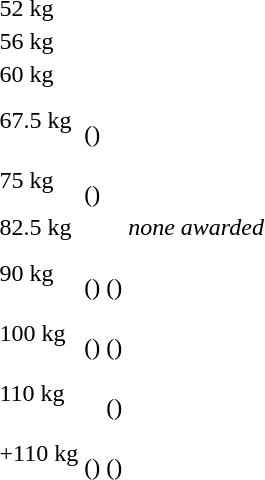<table>
<tr>
<td>52 kg<br></td>
<td></td>
<td></td>
<td></td>
</tr>
<tr>
<td>56 kg<br></td>
<td></td>
<td></td>
<td></td>
</tr>
<tr>
<td>60 kg<br></td>
<td></td>
<td></td>
<td></td>
</tr>
<tr>
<td>67.5 kg<br></td>
<td><br>()</td>
<td></td>
<td></td>
</tr>
<tr>
<td>75 kg<br></td>
<td><br>()</td>
<td></td>
<td></td>
</tr>
<tr>
<td>82.5 kg<br></td>
<td></td>
<td></td>
<td><em>none awarded</em> </td>
</tr>
<tr>
<td>90 kg<br></td>
<td><br>()</td>
<td><br>()</td>
<td></td>
</tr>
<tr>
<td>100 kg<br></td>
<td><br>()</td>
<td><br>()</td>
<td></td>
</tr>
<tr>
<td>110 kg<br></td>
<td></td>
<td><br>()</td>
<td></td>
</tr>
<tr>
<td>+110 kg<br></td>
<td><br>()</td>
<td><br>()</td>
<td></td>
</tr>
</table>
